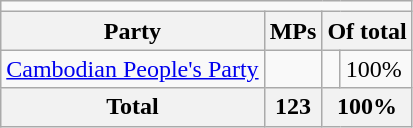<table class=wikitable>
<tr>
<td colspan=9></td>
</tr>
<tr>
<th>Party</th>
<th>MPs</th>
<th colspan=2>Of total</th>
</tr>
<tr>
<td><a href='#'>Cambodian People's Party</a></td>
<td></td>
<td><div><div>  </div></div></td>
<td>100%</td>
</tr>
<tr>
<th colspan="1"><strong>Total</strong></th>
<th colspan="1"><strong>123</strong></th>
<th colspan="2"><strong>100%</strong></th>
</tr>
</table>
